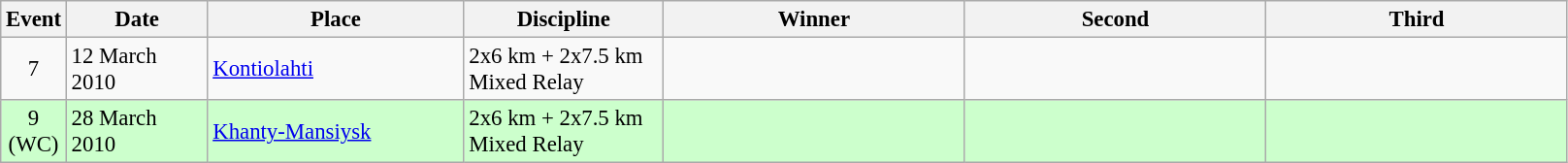<table class="wikitable" style="font-size:95%;">
<tr>
<th width="30">Event</th>
<th width="90">Date</th>
<th width="169">Place</th>
<th width="130">Discipline</th>
<th width="200">Winner</th>
<th width="200">Second</th>
<th width="200">Third</th>
</tr>
<tr>
<td align=center>7</td>
<td>12 March 2010</td>
<td> <a href='#'>Kontiolahti</a></td>
<td>2x6 km + 2x7.5 km <br> Mixed Relay</td>
<td></td>
<td></td>
<td></td>
</tr>
<tr style="background:#CCFFCC">
<td align=center>9 (WC)</td>
<td>28 March 2010</td>
<td> <a href='#'>Khanty-Mansiysk</a></td>
<td>2x6 km + 2x7.5 km <br> Mixed Relay</td>
<td></td>
<td></td>
<td></td>
</tr>
</table>
